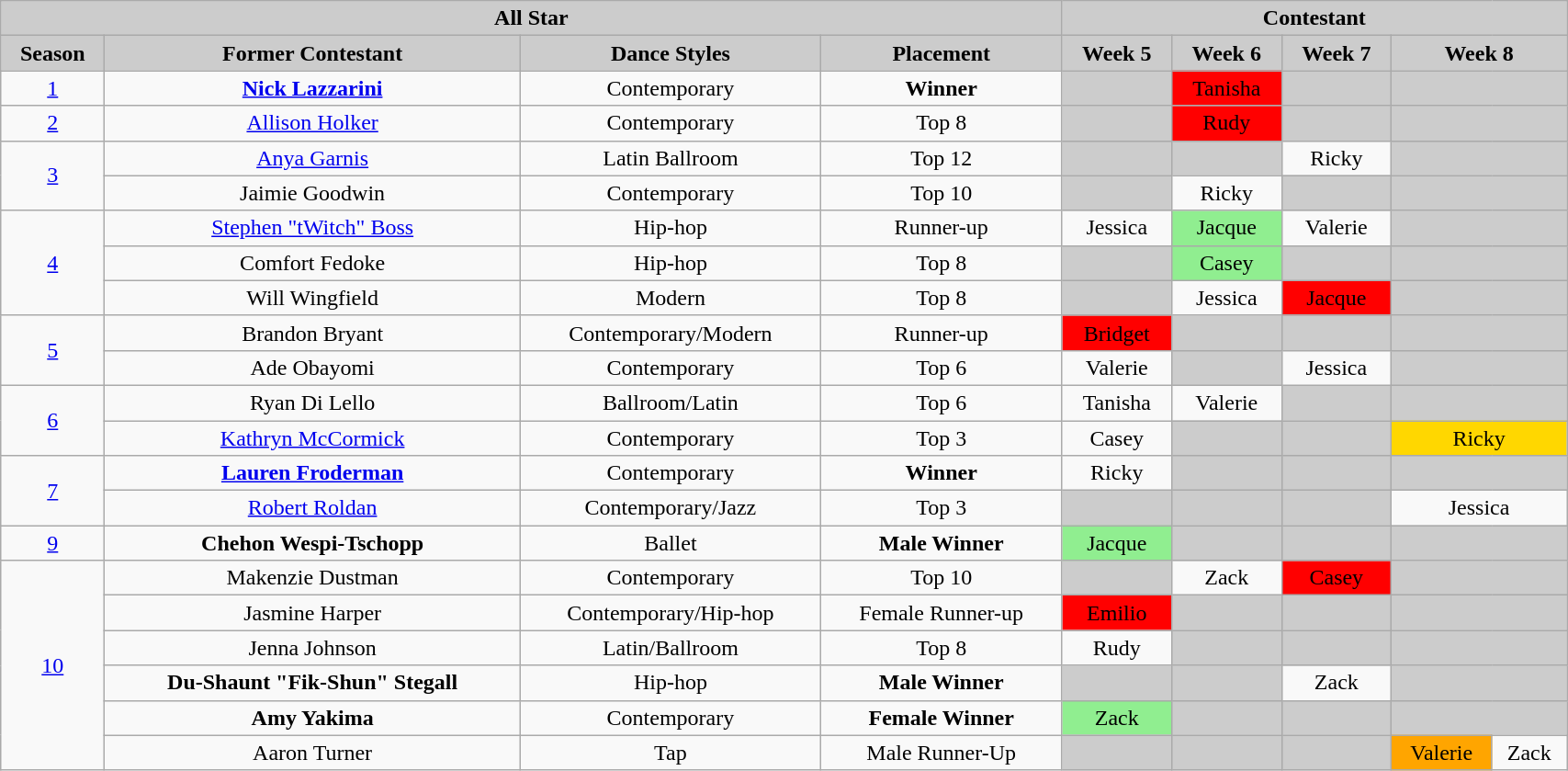<table class="wikitable"  style="width:90%; text-align:center;">
<tr>
<th style="background:#ccc;" colspan="4"><strong>All Star</strong></th>
<th style="background:#ccc;" colspan="5"><strong>Contestant</strong></th>
</tr>
<tr>
<th style="background:#ccc;"><strong>Season</strong></th>
<th style="background:#ccc;"><strong>Former Contestant</strong></th>
<th style="background:#ccc;"><strong>Dance Styles</strong></th>
<th style="background:#ccc;"><strong>Placement</strong></th>
<th style="background:#ccc;">Week 5</th>
<th style="background:#ccc;">Week 6</th>
<th style="background:#ccc;">Week 7</th>
<th style="background:#ccc;" colspan="2">Week 8</th>
</tr>
<tr>
<td><a href='#'>1</a></td>
<td><strong><a href='#'>Nick Lazzarini</a></strong></td>
<td>Contemporary</td>
<td><strong>Winner</strong></td>
<td style="background:#ccc;"></td>
<td bgcolor=red>Tanisha</td>
<td style="background:#ccc;"></td>
<td style="background:#ccc;" colspan="2"></td>
</tr>
<tr>
<td><a href='#'>2</a></td>
<td><a href='#'>Allison Holker</a></td>
<td>Contemporary</td>
<td>Top 8</td>
<td style="background:#ccc;"></td>
<td bgcolor=red>Rudy</td>
<td style="background:#ccc;"></td>
<td style="background:#ccc;" colspan="2"></td>
</tr>
<tr>
<td rowspan="2"><a href='#'>3</a></td>
<td><a href='#'>Anya Garnis</a></td>
<td>Latin Ballroom</td>
<td>Top 12</td>
<td style="background:#ccc;"></td>
<td style="background:#ccc;"></td>
<td>Ricky</td>
<td style="background:#ccc;" colspan="2"></td>
</tr>
<tr>
<td>Jaimie Goodwin</td>
<td>Contemporary</td>
<td>Top 10</td>
<td style="background:#ccc;"></td>
<td>Ricky</td>
<td style="background:#ccc;"></td>
<td style="background:#ccc;" colspan="2"></td>
</tr>
<tr>
<td rowspan="3"><a href='#'>4</a></td>
<td><a href='#'>Stephen "tWitch" Boss</a></td>
<td>Hip-hop</td>
<td>Runner-up</td>
<td>Jessica</td>
<td style="background:lightgreen;">Jacque</td>
<td>Valerie</td>
<td style="background:#ccc;"  colspan="2"></td>
</tr>
<tr>
<td>Comfort Fedoke</td>
<td>Hip-hop</td>
<td>Top 8</td>
<td style="background:#ccc;"></td>
<td style="background:lightgreen;">Casey</td>
<td style="background:#ccc;"></td>
<td style="background:#ccc;" colspan="2"></td>
</tr>
<tr>
<td>Will Wingfield</td>
<td>Modern</td>
<td>Top 8</td>
<td style="background:#ccc;"></td>
<td>Jessica</td>
<td bgcolor=red>Jacque</td>
<td style="background:#ccc;" colspan="2"></td>
</tr>
<tr>
<td rowspan="2"><a href='#'>5</a></td>
<td>Brandon Bryant</td>
<td>Contemporary/Modern</td>
<td>Runner-up</td>
<td bgcolor=red>Bridget</td>
<td style="background:#ccc;"></td>
<td style="background:#ccc;"></td>
<td style="background:#ccc;" colspan="2"></td>
</tr>
<tr>
<td>Ade Obayomi</td>
<td>Contemporary</td>
<td>Top 6</td>
<td>Valerie</td>
<td style="background:#ccc;"></td>
<td>Jessica</td>
<td style="background:#ccc;" colspan="2"></td>
</tr>
<tr>
<td rowspan="2"><a href='#'>6</a></td>
<td>Ryan Di Lello</td>
<td>Ballroom/Latin</td>
<td>Top 6</td>
<td>Tanisha</td>
<td>Valerie</td>
<td style="background:#ccc;"></td>
<td style="background:#ccc;" colspan="2"></td>
</tr>
<tr>
<td><a href='#'>Kathryn McCormick</a></td>
<td>Contemporary</td>
<td>Top 3</td>
<td>Casey</td>
<td style="background:#ccc;"></td>
<td style="background:#ccc;"></td>
<td colspan="2" style="background:gold;">Ricky</td>
</tr>
<tr>
<td rowspan="2"><a href='#'>7</a></td>
<td><strong><a href='#'>Lauren Froderman</a></strong></td>
<td>Contemporary</td>
<td><strong>Winner</strong></td>
<td>Ricky</td>
<td style="background:#ccc;"></td>
<td style="background:#ccc;"></td>
<td style="background:#ccc;" colspan="2"></td>
</tr>
<tr>
<td><a href='#'>Robert Roldan</a></td>
<td>Contemporary/Jazz</td>
<td>Top 3</td>
<td style="background:#ccc;"></td>
<td style="background:#ccc;"></td>
<td style="background:#ccc;"></td>
<td colspan="2">Jessica</td>
</tr>
<tr>
<td><a href='#'>9</a></td>
<td><strong>Chehon Wespi-Tschopp</strong></td>
<td>Ballet</td>
<td><strong>Male Winner</strong></td>
<td style="background:lightgreen;">Jacque</td>
<td style="background:#ccc;"></td>
<td style="background:#ccc;"></td>
<td style="background:#ccc;" colspan="2"></td>
</tr>
<tr>
<td rowspan="6"><a href='#'>10</a></td>
<td>Makenzie Dustman</td>
<td>Contemporary</td>
<td>Top 10</td>
<td style="background:#ccc;"></td>
<td>Zack</td>
<td bgcolor=red>Casey</td>
<td style="background:#ccc;" colspan="2"></td>
</tr>
<tr>
<td>Jasmine Harper</td>
<td>Contemporary/Hip-hop</td>
<td>Female Runner-up</td>
<td bgcolor=red>Emilio</td>
<td style="background:#ccc;"></td>
<td style="background:#ccc;"></td>
<td style="background:#ccc;" colspan="2"></td>
</tr>
<tr>
<td>Jenna Johnson</td>
<td>Latin/Ballroom</td>
<td>Top 8</td>
<td>Rudy</td>
<td style="background:#ccc;"></td>
<td style="background:#ccc;"></td>
<td style="background:#ccc;" colspan="2"></td>
</tr>
<tr>
<td><strong>Du-Shaunt "Fik-Shun" Stegall</strong></td>
<td>Hip-hop</td>
<td><strong>Male Winner</strong></td>
<td style="background:#ccc;"></td>
<td style="background:#ccc;"></td>
<td>Zack</td>
<td style="background:#ccc;" colspan="2"></td>
</tr>
<tr>
<td><strong>Amy Yakima</strong></td>
<td>Contemporary</td>
<td><strong>Female Winner</strong></td>
<td style="background:lightgreen;">Zack</td>
<td style="background:#ccc;"></td>
<td style="background:#ccc;"></td>
<td style="background:#ccc;" colspan="2"></td>
</tr>
<tr>
<td>Aaron Turner</td>
<td>Tap</td>
<td>Male Runner-Up</td>
<td style="background:#ccc;"></td>
<td style="background:#ccc;"></td>
<td style="background:#ccc;"></td>
<td style="background:orange;">Valerie</td>
<td>Zack</td>
</tr>
</table>
